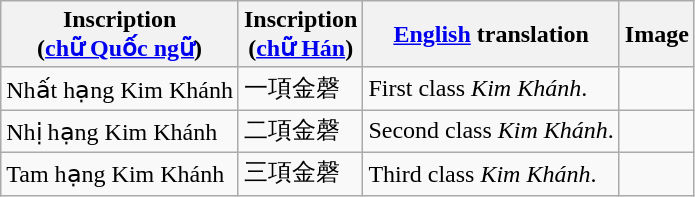<table class="wikitable">
<tr>
<th>Inscription<br>(<a href='#'>chữ Quốc ngữ</a>)</th>
<th>Inscription<br>(<a href='#'>chữ Hán</a>)</th>
<th><a href='#'>English</a> translation</th>
<th>Image</th>
</tr>
<tr>
<td>Nhất hạng Kim Khánh</td>
<td>一項金磬</td>
<td>First class <em>Kim Khánh</em>.</td>
<td></td>
</tr>
<tr>
<td>Nhị hạng Kim Khánh</td>
<td>二項金磬</td>
<td>Second class <em>Kim Khánh</em>.</td>
<td></td>
</tr>
<tr>
<td>Tam hạng Kim Khánh</td>
<td>三項金磬</td>
<td>Third class <em>Kim Khánh</em>.</td>
<td></td>
</tr>
</table>
